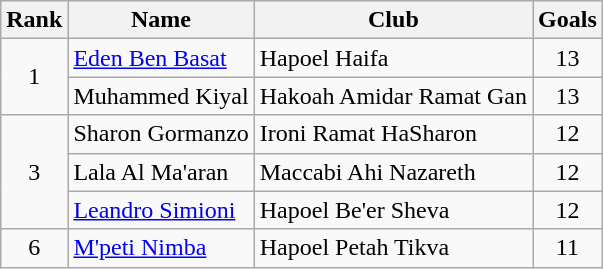<table class=wikitable style="text-align:left">
<tr>
<th>Rank</th>
<th>Name</th>
<th>Club</th>
<th>Goals</th>
</tr>
<tr>
<td rowspan="2" align="center">1</td>
<td> <a href='#'>Eden Ben Basat</a></td>
<td>Hapoel Haifa</td>
<td align="center">13</td>
</tr>
<tr>
<td> Muhammed Kiyal</td>
<td>Hakoah Amidar Ramat Gan</td>
<td align="center">13</td>
</tr>
<tr>
<td rowspan="3" align="center">3</td>
<td> Sharon Gormanzo</td>
<td>Ironi Ramat HaSharon</td>
<td align="center">12</td>
</tr>
<tr>
<td> Lala Al Ma'aran</td>
<td>Maccabi Ahi Nazareth</td>
<td align="center">12</td>
</tr>
<tr>
<td> <a href='#'>Leandro Simioni</a></td>
<td>Hapoel Be'er Sheva</td>
<td align="center">12</td>
</tr>
<tr>
<td align="center">6</td>
<td> <a href='#'>M'peti Nimba</a></td>
<td>Hapoel Petah Tikva</td>
<td align="center">11</td>
</tr>
</table>
